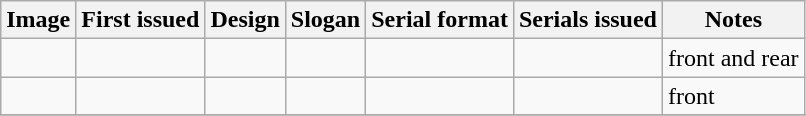<table class="wikitable">
<tr>
<th>Image</th>
<th>First issued</th>
<th>Design</th>
<th>Slogan</th>
<th>Serial format</th>
<th>Serials issued</th>
<th>Notes</th>
</tr>
<tr>
<td></td>
<td></td>
<td></td>
<td></td>
<td></td>
<td></td>
<td>front and rear</td>
</tr>
<tr>
<td></td>
<td></td>
<td></td>
<td></td>
<td></td>
<td></td>
<td>front</td>
</tr>
<tr>
</tr>
</table>
